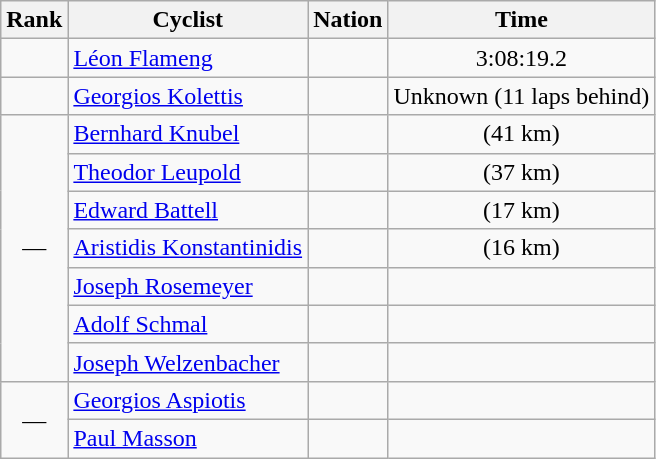<table class="wikitable sortable" style="text-align:center">
<tr>
<th>Rank</th>
<th>Cyclist</th>
<th>Nation</th>
<th>Time</th>
</tr>
<tr>
<td></td>
<td align=left><a href='#'>Léon Flameng</a></td>
<td align=left></td>
<td>3:08:19.2</td>
</tr>
<tr>
<td></td>
<td align=left><a href='#'>Georgios Kolettis</a></td>
<td align=left></td>
<td data-sort-value=3:20:00.0>Unknown (11 laps behind)</td>
</tr>
<tr>
<td data-sort-value=3 rowspan=7>—</td>
<td align=left><a href='#'>Bernhard Knubel</a></td>
<td align=left></td>
<td data-sort-value=4:00:00.0> (41 km)</td>
</tr>
<tr>
<td align=left><a href='#'>Theodor Leupold</a></td>
<td align=left></td>
<td data-sort-value=5:00:00.0> (37 km)</td>
</tr>
<tr>
<td align=left><a href='#'>Edward Battell</a></td>
<td align=left></td>
<td data-sort-value=6:00:00.0> (17 km)</td>
</tr>
<tr>
<td align=left><a href='#'>Aristidis Konstantinidis</a></td>
<td align=left></td>
<td data-sort-value=7:00:00.0> (16 km)</td>
</tr>
<tr>
<td align=left><a href='#'>Joseph Rosemeyer</a></td>
<td align=left></td>
<td data-sort-value=8:00:00.0></td>
</tr>
<tr>
<td align=left><a href='#'>Adolf Schmal</a></td>
<td align=left></td>
<td data-sort-value=8:00:00.0></td>
</tr>
<tr>
<td align=left><a href='#'>Joseph Welzenbacher</a></td>
<td align=left></td>
<td data-sort-value=8:00:00.0></td>
</tr>
<tr>
<td data-sort-value=10 rowspan=2>—</td>
<td align=left><a href='#'>Georgios Aspiotis</a></td>
<td align=left></td>
<td data-sort-value=9:00:00.0></td>
</tr>
<tr>
<td align=left><a href='#'>Paul Masson</a></td>
<td align=left></td>
<td data-sort-value=9:00:00.0></td>
</tr>
</table>
